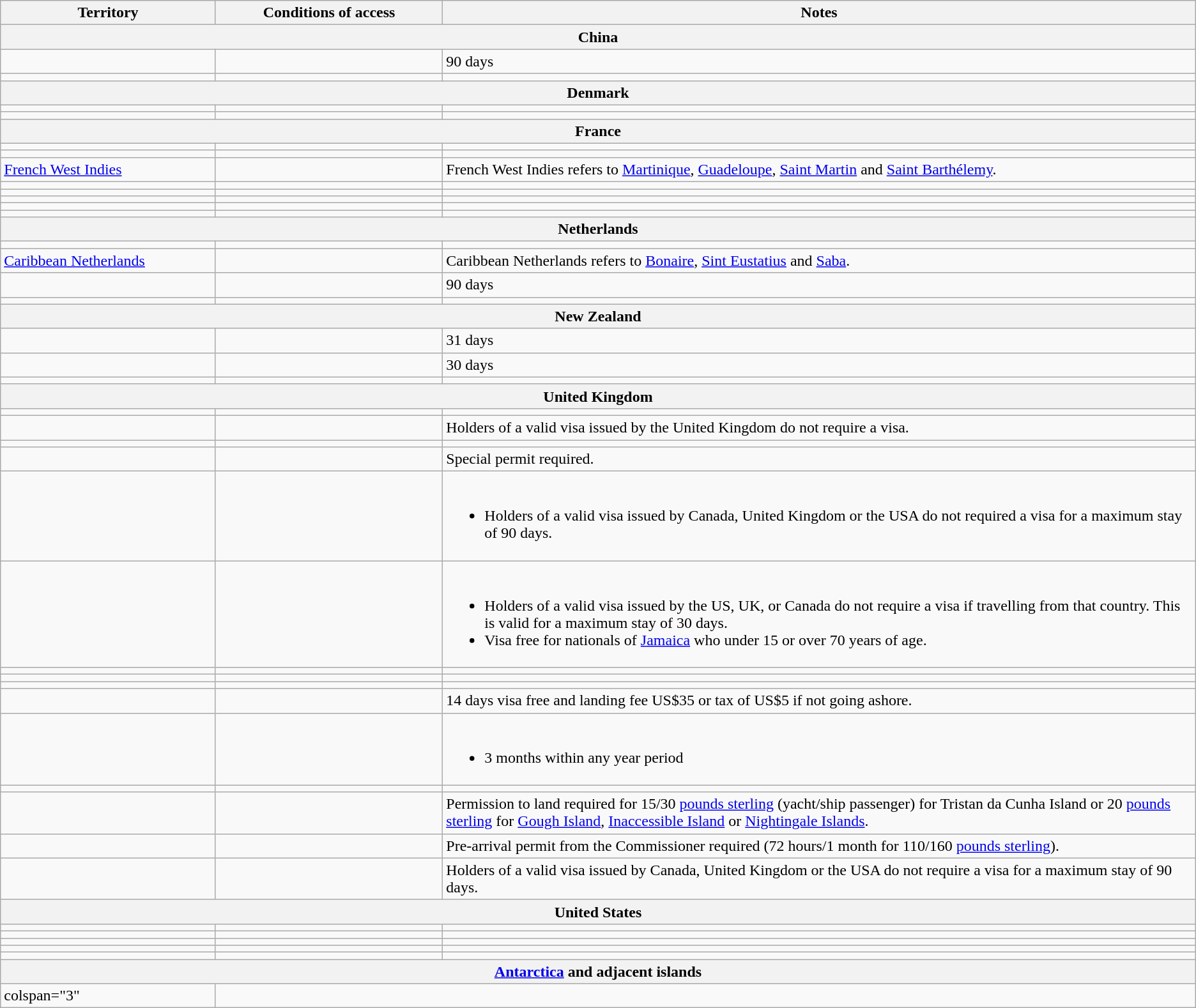<table class="wikitable" style="text-align: left; table-layout: fixed;">
<tr>
<th style="width:18%;">Territory</th>
<th style="width:19%;">Conditions of access</th>
<th>Notes</th>
</tr>
<tr>
<th colspan="3">China</th>
</tr>
<tr>
<td></td>
<td></td>
<td>90 days</td>
</tr>
<tr>
<td></td>
<td></td>
<td></td>
</tr>
<tr>
<th colspan="3">Denmark</th>
</tr>
<tr>
<td></td>
<td></td>
<td></td>
</tr>
<tr>
<td></td>
<td></td>
<td></td>
</tr>
<tr>
<th colspan="3">France</th>
</tr>
<tr>
<td></td>
<td></td>
<td></td>
</tr>
<tr>
<td></td>
<td></td>
<td></td>
</tr>
<tr>
<td> <a href='#'>French West Indies</a></td>
<td></td>
<td>French West Indies refers to <a href='#'>Martinique</a>, <a href='#'>Guadeloupe</a>, <a href='#'>Saint Martin</a> and <a href='#'>Saint Barthélemy</a>.</td>
</tr>
<tr>
<td></td>
<td></td>
<td></td>
</tr>
<tr>
<td></td>
<td></td>
<td></td>
</tr>
<tr>
<td></td>
<td></td>
<td></td>
</tr>
<tr>
<td></td>
<td></td>
<td></td>
</tr>
<tr>
<td></td>
<td></td>
<td></td>
</tr>
<tr>
<th colspan="3">Netherlands</th>
</tr>
<tr>
<td></td>
<td></td>
<td></td>
</tr>
<tr>
<td> <a href='#'>Caribbean Netherlands</a></td>
<td></td>
<td>Caribbean Netherlands refers to <a href='#'>Bonaire</a>, <a href='#'>Sint Eustatius</a> and <a href='#'>Saba</a>.</td>
</tr>
<tr>
<td></td>
<td></td>
<td>90 days</td>
</tr>
<tr>
<td></td>
<td></td>
<td></td>
</tr>
<tr>
<th colspan="3">New Zealand</th>
</tr>
<tr>
<td></td>
<td></td>
<td>31 days</td>
</tr>
<tr>
<td></td>
<td></td>
<td>30 days</td>
</tr>
<tr>
<td></td>
<td></td>
<td></td>
</tr>
<tr>
<th colspan="3">United Kingdom</th>
</tr>
<tr>
<td></td>
<td></td>
<td></td>
</tr>
<tr>
<td></td>
<td></td>
<td>Holders of a valid visa issued by the United Kingdom do not require a visa.</td>
</tr>
<tr>
<td></td>
<td></td>
<td></td>
</tr>
<tr>
<td></td>
<td></td>
<td>Special permit required.</td>
</tr>
<tr>
<td></td>
<td></td>
<td><br><ul><li>Holders of a valid visa issued by Canada, United Kingdom or the USA do not required a visa for a maximum stay of 90 days.</li></ul></td>
</tr>
<tr>
<td></td>
<td></td>
<td><br><ul><li>Holders of a valid visa issued by the US, UK, or Canada do not require a visa if travelling from that country. This is valid for a maximum stay of 30 days.</li><li>Visa free for nationals of <a href='#'>Jamaica</a> who under 15 or over 70 years of age.</li></ul></td>
</tr>
<tr>
<td></td>
<td></td>
<td></td>
</tr>
<tr>
<td></td>
<td></td>
<td></td>
</tr>
<tr>
<td></td>
<td></td>
<td></td>
</tr>
<tr>
<td></td>
<td></td>
<td>14 days visa free and landing fee US$35 or tax of US$5 if not going ashore.</td>
</tr>
<tr>
<td></td>
<td></td>
<td><br><ul><li>3 months within any year period</li></ul></td>
</tr>
<tr>
<td></td>
<td></td>
<td></td>
</tr>
<tr>
<td></td>
<td></td>
<td>Permission to land required for 15/30 <a href='#'>pounds sterling</a> (yacht/ship passenger) for Tristan da Cunha Island or 20 <a href='#'>pounds sterling</a> for <a href='#'>Gough Island</a>, <a href='#'>Inaccessible Island</a> or <a href='#'>Nightingale Islands</a>.</td>
</tr>
<tr>
<td></td>
<td></td>
<td>Pre-arrival permit from the Commissioner required (72 hours/1 month for 110/160 <a href='#'>pounds sterling</a>).</td>
</tr>
<tr>
<td></td>
<td></td>
<td>Holders of a valid visa issued by Canada, United Kingdom or the USA do not require a visa for a maximum stay of 90 days.</td>
</tr>
<tr>
<th colspan="3">United States</th>
</tr>
<tr>
<td></td>
<td></td>
<td></td>
</tr>
<tr>
<td></td>
<td></td>
<td></td>
</tr>
<tr>
<td></td>
<td></td>
<td></td>
</tr>
<tr>
<td></td>
<td></td>
<td></td>
</tr>
<tr>
<td></td>
<td></td>
<td></td>
</tr>
<tr>
<th colspan="3"><a href='#'>Antarctica</a> and adjacent islands</th>
</tr>
<tr>
<td>colspan="3" </td>
</tr>
</table>
